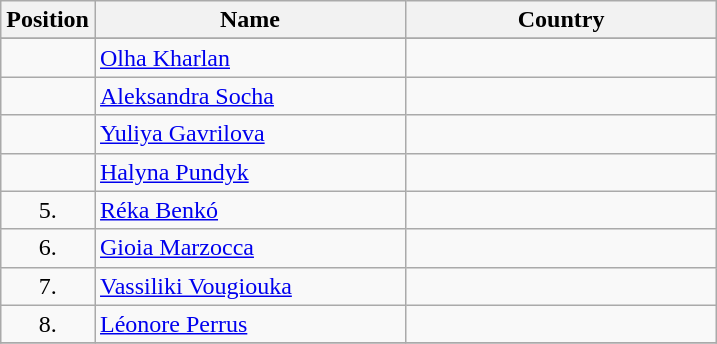<table class="wikitable">
<tr>
<th width="20">Position</th>
<th width="200">Name</th>
<th width="200">Country</th>
</tr>
<tr>
</tr>
<tr>
<td align="center"></td>
<td><a href='#'>Olha Kharlan</a></td>
<td></td>
</tr>
<tr>
<td align="center"></td>
<td><a href='#'>Aleksandra Socha</a></td>
<td></td>
</tr>
<tr>
<td align="center"></td>
<td><a href='#'>Yuliya Gavrilova</a></td>
<td></td>
</tr>
<tr>
<td align="center"></td>
<td><a href='#'>Halyna Pundyk</a></td>
<td></td>
</tr>
<tr>
<td align="center">5.</td>
<td><a href='#'>Réka Benkó</a></td>
<td></td>
</tr>
<tr>
<td align="center">6.</td>
<td><a href='#'>Gioia Marzocca</a></td>
<td></td>
</tr>
<tr>
<td align="center">7.</td>
<td><a href='#'>Vassiliki Vougiouka</a></td>
<td></td>
</tr>
<tr>
<td align="center">8.</td>
<td><a href='#'>Léonore Perrus</a></td>
<td></td>
</tr>
<tr>
</tr>
</table>
